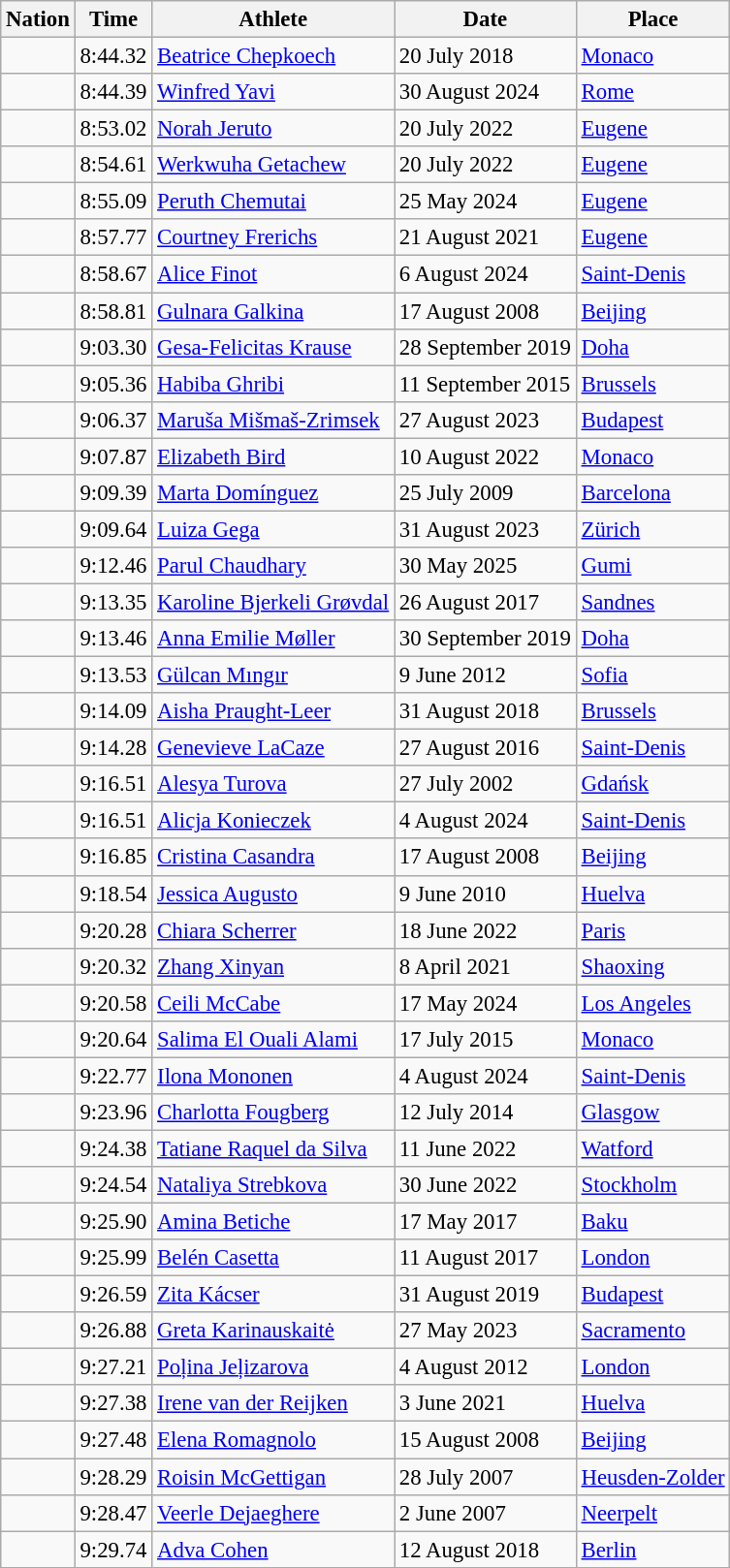<table class="wikitable sortable defaultleft col4right static-row-numbers sticky-header" style="font-size:95%;">
<tr>
<th>Nation</th>
<th>Time</th>
<th>Athlete</th>
<th>Date</th>
<th>Place</th>
</tr>
<tr>
<td></td>
<td>8:44.32</td>
<td><a href='#'>Beatrice Chepkoech</a></td>
<td>20 July 2018</td>
<td><a href='#'>Monaco</a></td>
</tr>
<tr>
<td></td>
<td>8:44.39</td>
<td><a href='#'>Winfred Yavi</a></td>
<td>30 August 2024</td>
<td><a href='#'>Rome</a></td>
</tr>
<tr>
<td></td>
<td>8:53.02</td>
<td><a href='#'>Norah Jeruto</a></td>
<td>20 July 2022</td>
<td><a href='#'>Eugene</a></td>
</tr>
<tr>
<td></td>
<td>8:54.61</td>
<td><a href='#'>Werkwuha Getachew</a></td>
<td>20 July 2022</td>
<td><a href='#'>Eugene</a></td>
</tr>
<tr>
<td></td>
<td>8:55.09</td>
<td><a href='#'>Peruth Chemutai</a></td>
<td>25 May 2024</td>
<td><a href='#'>Eugene</a></td>
</tr>
<tr>
<td></td>
<td>8:57.77</td>
<td><a href='#'>Courtney Frerichs</a></td>
<td>21 August 2021</td>
<td><a href='#'>Eugene</a></td>
</tr>
<tr>
<td></td>
<td>8:58.67</td>
<td><a href='#'>Alice Finot</a></td>
<td>6 August 2024</td>
<td><a href='#'>Saint-Denis</a></td>
</tr>
<tr>
<td></td>
<td>8:58.81</td>
<td><a href='#'>Gulnara Galkina</a></td>
<td>17 August 2008</td>
<td><a href='#'>Beijing</a></td>
</tr>
<tr>
<td></td>
<td>9:03.30</td>
<td><a href='#'>Gesa-Felicitas Krause</a></td>
<td>28 September 2019</td>
<td><a href='#'>Doha</a></td>
</tr>
<tr>
<td></td>
<td>9:05.36</td>
<td><a href='#'>Habiba Ghribi</a></td>
<td>11 September 2015</td>
<td><a href='#'>Brussels</a></td>
</tr>
<tr>
<td></td>
<td>9:06.37</td>
<td><a href='#'>Maruša Mišmaš-Zrimsek</a></td>
<td>27 August 2023</td>
<td><a href='#'>Budapest</a></td>
</tr>
<tr>
<td></td>
<td>9:07.87</td>
<td><a href='#'>Elizabeth Bird</a></td>
<td>10 August 2022</td>
<td><a href='#'>Monaco</a></td>
</tr>
<tr>
<td></td>
<td>9:09.39</td>
<td><a href='#'>Marta Domínguez</a></td>
<td>25 July 2009</td>
<td><a href='#'>Barcelona</a></td>
</tr>
<tr>
<td></td>
<td>9:09.64</td>
<td><a href='#'>Luiza Gega</a></td>
<td>31 August 2023</td>
<td><a href='#'>Zürich</a></td>
</tr>
<tr>
<td></td>
<td>9:12.46</td>
<td><a href='#'>Parul Chaudhary</a></td>
<td>30 May 2025</td>
<td><a href='#'>Gumi</a></td>
</tr>
<tr>
<td></td>
<td>9:13.35</td>
<td><a href='#'>Karoline Bjerkeli Grøvdal</a></td>
<td>26 August 2017</td>
<td><a href='#'>Sandnes</a></td>
</tr>
<tr>
<td></td>
<td>9:13.46</td>
<td><a href='#'>Anna Emilie Møller</a></td>
<td>30 September 2019</td>
<td><a href='#'>Doha</a></td>
</tr>
<tr>
<td></td>
<td>9:13.53</td>
<td><a href='#'>Gülcan Mıngır</a></td>
<td>9 June 2012</td>
<td><a href='#'>Sofia</a></td>
</tr>
<tr>
<td></td>
<td>9:14.09</td>
<td><a href='#'>Aisha Praught-Leer</a></td>
<td>31 August 2018</td>
<td><a href='#'>Brussels</a></td>
</tr>
<tr>
<td></td>
<td>9:14.28</td>
<td><a href='#'>Genevieve LaCaze</a></td>
<td>27 August 2016</td>
<td><a href='#'>Saint-Denis</a></td>
</tr>
<tr>
<td></td>
<td>9:16.51</td>
<td><a href='#'>Alesya Turova</a></td>
<td>27 July 2002</td>
<td><a href='#'>Gdańsk</a></td>
</tr>
<tr>
<td></td>
<td>9:16.51</td>
<td><a href='#'>Alicja Konieczek</a></td>
<td>4 August 2024</td>
<td><a href='#'>Saint-Denis</a></td>
</tr>
<tr>
<td></td>
<td>9:16.85</td>
<td><a href='#'>Cristina Casandra</a></td>
<td>17 August 2008</td>
<td><a href='#'>Beijing</a></td>
</tr>
<tr>
<td></td>
<td>9:18.54</td>
<td><a href='#'>Jessica Augusto</a></td>
<td>9 June 2010</td>
<td><a href='#'>Huelva</a></td>
</tr>
<tr>
<td></td>
<td>9:20.28</td>
<td><a href='#'>Chiara Scherrer</a></td>
<td>18 June 2022</td>
<td><a href='#'>Paris</a></td>
</tr>
<tr>
<td></td>
<td>9:20.32</td>
<td><a href='#'>Zhang Xinyan</a></td>
<td>8 April 2021</td>
<td><a href='#'>Shaoxing</a></td>
</tr>
<tr>
<td></td>
<td>9:20.58</td>
<td><a href='#'>Ceili McCabe</a></td>
<td>17 May 2024</td>
<td><a href='#'>Los Angeles</a></td>
</tr>
<tr>
<td></td>
<td>9:20.64</td>
<td><a href='#'>Salima El Ouali Alami</a></td>
<td>17 July 2015</td>
<td><a href='#'>Monaco</a></td>
</tr>
<tr>
<td></td>
<td>9:22.77</td>
<td><a href='#'>Ilona Mononen</a></td>
<td>4 August 2024</td>
<td><a href='#'>Saint-Denis</a></td>
</tr>
<tr>
<td></td>
<td>9:23.96</td>
<td><a href='#'>Charlotta Fougberg</a></td>
<td>12 July 2014</td>
<td><a href='#'>Glasgow</a></td>
</tr>
<tr>
<td></td>
<td>9:24.38</td>
<td><a href='#'>Tatiane Raquel da Silva</a></td>
<td>11 June 2022</td>
<td><a href='#'>Watford</a></td>
</tr>
<tr>
<td></td>
<td>9:24.54</td>
<td><a href='#'>Nataliya Strebkova</a></td>
<td>30 June 2022</td>
<td><a href='#'>Stockholm</a></td>
</tr>
<tr>
<td></td>
<td>9:25.90</td>
<td><a href='#'>Amina Betiche</a></td>
<td>17 May 2017</td>
<td><a href='#'>Baku</a></td>
</tr>
<tr>
<td></td>
<td>9:25.99</td>
<td><a href='#'>Belén Casetta</a></td>
<td>11 August 2017</td>
<td><a href='#'>London</a></td>
</tr>
<tr>
<td></td>
<td>9:26.59</td>
<td><a href='#'>Zita Kácser</a></td>
<td>31 August 2019</td>
<td><a href='#'>Budapest</a></td>
</tr>
<tr>
<td></td>
<td>9:26.88</td>
<td><a href='#'>Greta Karinauskaitė</a></td>
<td>27 May 2023</td>
<td><a href='#'>Sacramento</a></td>
</tr>
<tr>
<td></td>
<td>9:27.21</td>
<td><a href='#'>Poļina Jeļizarova</a></td>
<td>4 August 2012</td>
<td><a href='#'>London</a></td>
</tr>
<tr>
<td></td>
<td>9:27.38</td>
<td><a href='#'>Irene van der Reijken</a></td>
<td>3 June 2021</td>
<td><a href='#'>Huelva</a></td>
</tr>
<tr>
<td></td>
<td>9:27.48</td>
<td><a href='#'>Elena Romagnolo</a></td>
<td>15 August 2008</td>
<td><a href='#'>Beijing</a></td>
</tr>
<tr>
<td></td>
<td>9:28.29</td>
<td><a href='#'>Roisin McGettigan</a></td>
<td>28 July 2007</td>
<td><a href='#'>Heusden-Zolder</a></td>
</tr>
<tr>
<td></td>
<td>9:28.47</td>
<td><a href='#'>Veerle Dejaeghere</a></td>
<td>2 June 2007</td>
<td><a href='#'>Neerpelt</a></td>
</tr>
<tr>
<td></td>
<td>9:29.74</td>
<td><a href='#'>Adva Cohen</a></td>
<td>12 August 2018</td>
<td><a href='#'>Berlin</a></td>
</tr>
</table>
